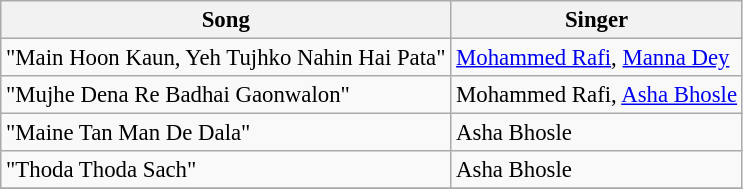<table class="wikitable" style="font-size:95%;">
<tr>
<th>Song</th>
<th>Singer</th>
</tr>
<tr>
<td>"Main Hoon Kaun, Yeh Tujhko Nahin Hai Pata"</td>
<td><a href='#'>Mohammed Rafi</a>, <a href='#'>Manna Dey</a></td>
</tr>
<tr>
<td>"Mujhe Dena Re Badhai Gaonwalon"</td>
<td>Mohammed Rafi, <a href='#'>Asha Bhosle</a></td>
</tr>
<tr>
<td>"Maine Tan Man De Dala"</td>
<td>Asha Bhosle</td>
</tr>
<tr>
<td>"Thoda Thoda Sach"</td>
<td>Asha Bhosle</td>
</tr>
<tr>
</tr>
</table>
